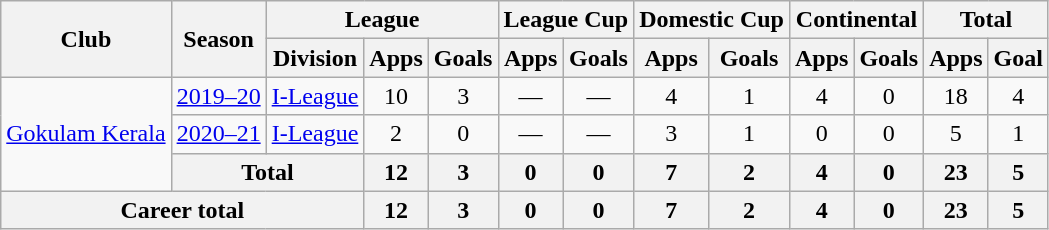<table class="wikitable" style="text-align: center;">
<tr>
<th rowspan="2">Club</th>
<th rowspan="2">Season</th>
<th colspan="3">League</th>
<th colspan="2">League Cup</th>
<th colspan="2">Domestic Cup</th>
<th colspan="2">Continental</th>
<th colspan="2">Total</th>
</tr>
<tr>
<th>Division</th>
<th>Apps</th>
<th>Goals</th>
<th>Apps</th>
<th>Goals</th>
<th>Apps</th>
<th>Goals</th>
<th>Apps</th>
<th>Goals</th>
<th>Apps</th>
<th>Goal</th>
</tr>
<tr>
<td rowspan="3"><a href='#'>Gokulam Kerala</a></td>
<td><a href='#'>2019–20</a></td>
<td><a href='#'>I-League</a></td>
<td>10</td>
<td>3</td>
<td>—</td>
<td>—</td>
<td>4</td>
<td>1</td>
<td>4</td>
<td>0</td>
<td>18</td>
<td>4</td>
</tr>
<tr>
<td><a href='#'>2020–21</a></td>
<td><a href='#'>I-League</a></td>
<td>2</td>
<td>0</td>
<td>—</td>
<td>—</td>
<td>3</td>
<td>1</td>
<td>0</td>
<td>0</td>
<td>5</td>
<td>1</td>
</tr>
<tr>
<th colspan="2">Total</th>
<th>12</th>
<th>3</th>
<th>0</th>
<th>0</th>
<th>7</th>
<th>2</th>
<th>4</th>
<th>0</th>
<th>23</th>
<th>5</th>
</tr>
<tr>
<th colspan="3">Career total</th>
<th>12</th>
<th>3</th>
<th>0</th>
<th>0</th>
<th>7</th>
<th>2</th>
<th>4</th>
<th>0</th>
<th>23</th>
<th>5</th>
</tr>
</table>
